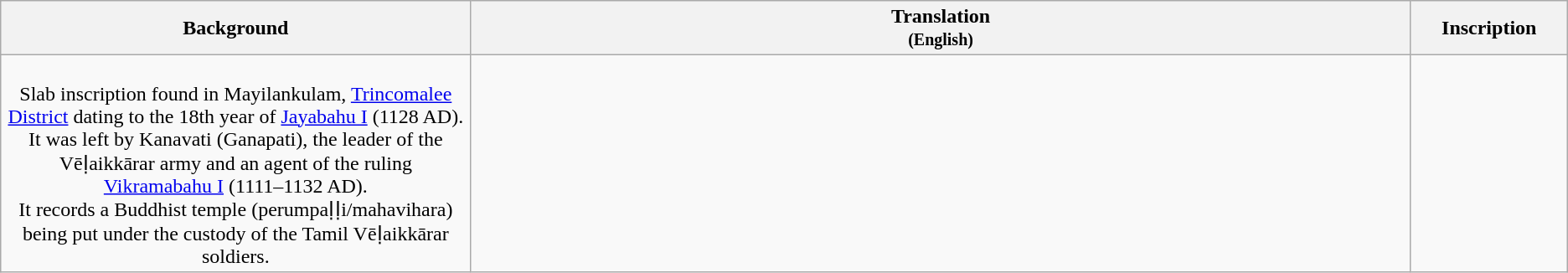<table class="wikitable centre">
<tr>
<th scope="col" align=left>Background<br></th>
<th>Translation<br><small>(English)</small></th>
<th>Inscription<br></th>
</tr>
<tr>
<td align=center width="30%"><br>Slab inscription found in Mayilankulam, <a href='#'>Trincomalee District</a> dating to the 18th year of <a href='#'>Jayabahu I</a> (1128 AD).<br>It was left by Kanavati (Ganapati), the leader of the Vēḷaikkārar army and an agent of the ruling <a href='#'>Vikramabahu I</a> (1111–1132 AD).<br>It records a Buddhist temple (perumpaḷḷi/mahavihara) being put under the custody of the Tamil Vēḷaikkārar soldiers.</td>
<td align=left><br></td>
<td align=center width="10%"><br></td>
</tr>
</table>
